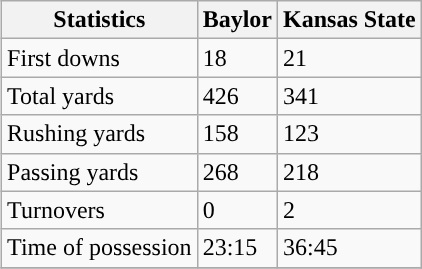<table class="wikitable" style="float: right;">
<tr>
<th>Statistics</th>
<th>Baylor</th>
<th>Kansas State</th>
</tr>
<tr>
<td>First downs</td>
<td>18</td>
<td>21</td>
</tr>
<tr>
<td>Total yards</td>
<td>426</td>
<td>341</td>
</tr>
<tr>
<td>Rushing yards</td>
<td>158</td>
<td>123</td>
</tr>
<tr>
<td>Passing yards</td>
<td>268</td>
<td>218</td>
</tr>
<tr>
<td>Turnovers</td>
<td>0</td>
<td>2</td>
</tr>
<tr>
<td>Time of possession</td>
<td>23:15</td>
<td>36:45</td>
</tr>
<tr>
</tr>
</table>
